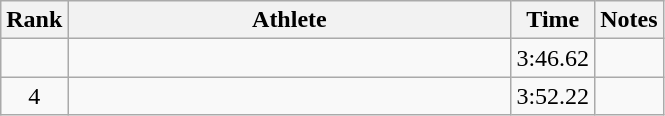<table class="wikitable" style="text-align:center">
<tr>
<th>Rank</th>
<th Style="width:18em">Athlete</th>
<th>Time</th>
<th>Notes</th>
</tr>
<tr>
<td></td>
<td style="text-align:left"></td>
<td>3:46.62</td>
<td></td>
</tr>
<tr>
<td>4</td>
<td style="text-align:left"></td>
<td>3:52.22</td>
<td></td>
</tr>
</table>
